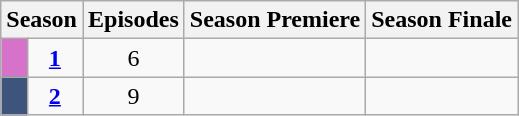<table class="wikitable">
<tr>
<th colspan="2">Season</th>
<th>Episodes</th>
<th>Season Premiere</th>
<th>Season Finale</th>
</tr>
<tr>
<td style="background:#D772CB; height:5px;"></td>
<td style="text-align:center;"><strong><a href='#'>1</a></strong></td>
<td style="text-align:center;">6</td>
<td style="text-align:center;"></td>
<td style="text-align:center;"></td>
</tr>
<tr>
<td style="background:#3f547b; height:5px;"></td>
<td style="text-align:center;"><strong><a href='#'>2</a></strong></td>
<td style="text-align:center;">9</td>
<td style="text-align:center;"></td>
<td style="text-align:center;"></td>
</tr>
</table>
